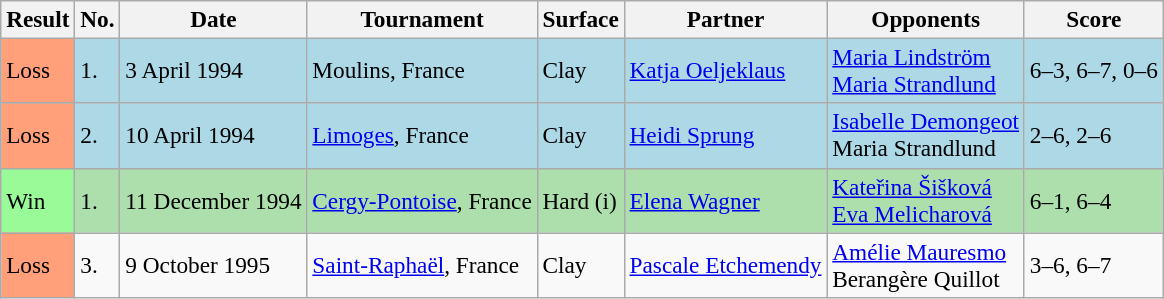<table class="sortable wikitable" style="font-size:97%">
<tr>
<th>Result</th>
<th>No.</th>
<th>Date</th>
<th>Tournament</th>
<th>Surface</th>
<th>Partner</th>
<th>Opponents</th>
<th>Score</th>
</tr>
<tr style="background:lightblue;">
<td style="background:#ffa07a;">Loss</td>
<td>1.</td>
<td>3 April 1994</td>
<td>Moulins, France</td>
<td>Clay</td>
<td> <a href='#'>Katja Oeljeklaus</a></td>
<td> <a href='#'>Maria Lindström</a> <br>  <a href='#'>Maria Strandlund</a></td>
<td>6–3, 6–7, 0–6</td>
</tr>
<tr style="background:lightblue;">
<td style="background:#ffa07a;">Loss</td>
<td>2.</td>
<td>10 April 1994</td>
<td><a href='#'>Limoges</a>, France</td>
<td>Clay</td>
<td> <a href='#'>Heidi Sprung</a></td>
<td> <a href='#'>Isabelle Demongeot</a> <br>  Maria Strandlund</td>
<td>2–6, 2–6</td>
</tr>
<tr bgcolor="#addfad">
<td style="background:#98fb98;">Win</td>
<td>1.</td>
<td>11 December 1994</td>
<td><a href='#'>Cergy-Pontoise</a>, France</td>
<td>Hard (i)</td>
<td> <a href='#'>Elena Wagner</a></td>
<td> <a href='#'>Kateřina Šišková</a> <br>  <a href='#'>Eva Melicharová</a></td>
<td>6–1, 6–4</td>
</tr>
<tr>
<td style="background:#ffa07a;">Loss</td>
<td>3.</td>
<td>9 October 1995</td>
<td><a href='#'>Saint-Raphaël</a>, France</td>
<td>Clay</td>
<td> <a href='#'>Pascale Etchemendy</a></td>
<td> <a href='#'>Amélie Mauresmo</a> <br>  Berangère Quillot</td>
<td>3–6, 6–7</td>
</tr>
</table>
